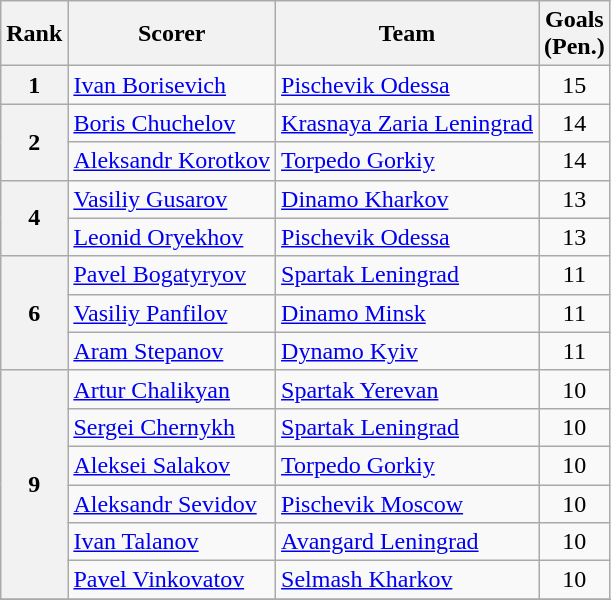<table class="wikitable">
<tr>
<th>Rank</th>
<th>Scorer</th>
<th>Team</th>
<th>Goals<br>(Pen.)</th>
</tr>
<tr>
<th align=center>1</th>
<td><a href='#'>Ivan Borisevich</a></td>
<td><a href='#'>Pischevik Odessa</a></td>
<td align=center>15</td>
</tr>
<tr>
<th align=center rowspan=2>2</th>
<td><a href='#'>Boris Chuchelov</a></td>
<td><a href='#'>Krasnaya Zaria Leningrad</a></td>
<td align=center>14</td>
</tr>
<tr>
<td><a href='#'>Aleksandr Korotkov</a></td>
<td><a href='#'>Torpedo Gorkiy</a></td>
<td align=center>14</td>
</tr>
<tr>
<th align=center rowspan=2>4</th>
<td><a href='#'>Vasiliy Gusarov</a></td>
<td><a href='#'>Dinamo Kharkov</a></td>
<td align=center>13</td>
</tr>
<tr>
<td><a href='#'>Leonid Oryekhov</a></td>
<td><a href='#'>Pischevik Odessa</a></td>
<td align=center>13</td>
</tr>
<tr>
<th align=center rowspan=3>6</th>
<td><a href='#'>Pavel Bogatyryov</a></td>
<td><a href='#'>Spartak Leningrad</a></td>
<td align=center>11</td>
</tr>
<tr>
<td><a href='#'>Vasiliy Panfilov</a></td>
<td><a href='#'>Dinamo Minsk</a></td>
<td align=center>11</td>
</tr>
<tr>
<td><a href='#'>Aram Stepanov</a></td>
<td><a href='#'>Dynamo Kyiv</a></td>
<td align=center>11</td>
</tr>
<tr>
<th align=center rowspan=6>9</th>
<td><a href='#'>Artur Chalikyan</a></td>
<td><a href='#'>Spartak Yerevan</a></td>
<td align=center>10</td>
</tr>
<tr>
<td><a href='#'>Sergei Chernykh</a></td>
<td><a href='#'>Spartak Leningrad</a></td>
<td align=center>10</td>
</tr>
<tr>
<td><a href='#'>Aleksei Salakov</a></td>
<td><a href='#'>Torpedo Gorkiy</a></td>
<td align=center>10</td>
</tr>
<tr>
<td><a href='#'>Aleksandr Sevidov</a></td>
<td><a href='#'>Pischevik Moscow</a></td>
<td align=center>10</td>
</tr>
<tr>
<td><a href='#'>Ivan Talanov</a></td>
<td><a href='#'>Avangard Leningrad</a></td>
<td align=center>10</td>
</tr>
<tr>
<td><a href='#'>Pavel Vinkovatov</a></td>
<td><a href='#'>Selmash Kharkov</a></td>
<td align=center>10</td>
</tr>
<tr>
</tr>
</table>
